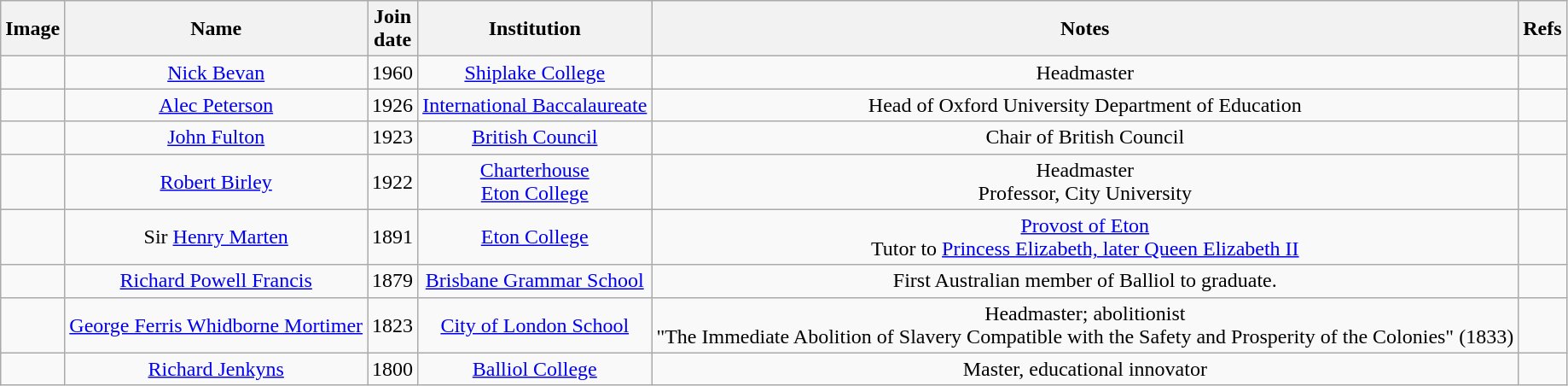<table class="wikitable sortable" style="text-align:center;">
<tr>
<th class="unsortable">Image</th>
<th>Name</th>
<th>Join<br>date</th>
<th>Institution</th>
<th class=unsortable>Notes</th>
<th class=unsortable>Refs</th>
</tr>
<tr>
<td></td>
<td><a href='#'>Nick Bevan</a></td>
<td>1960</td>
<td><a href='#'>Shiplake College</a></td>
<td>Headmaster</td>
<td></td>
</tr>
<tr>
<td></td>
<td><a href='#'>Alec Peterson</a></td>
<td>1926</td>
<td><a href='#'>International Baccalaureate</a></td>
<td>Head of Oxford University Department of Education</td>
<td></td>
</tr>
<tr>
<td></td>
<td><a href='#'>John Fulton</a></td>
<td>1923</td>
<td><a href='#'>British Council</a></td>
<td>Chair of British Council</td>
<td></td>
</tr>
<tr>
<td></td>
<td><a href='#'>Robert Birley</a></td>
<td>1922</td>
<td><a href='#'>Charterhouse</a><br><a href='#'>Eton College</a></td>
<td>Headmaster<br>Professor, City University</td>
<td></td>
</tr>
<tr>
<td></td>
<td>Sir <a href='#'>Henry Marten</a></td>
<td>1891</td>
<td><a href='#'>Eton College</a></td>
<td><a href='#'>Provost of Eton</a><br>Tutor to <a href='#'>Princess Elizabeth, later Queen Elizabeth II</a></td>
<td></td>
</tr>
<tr>
<td></td>
<td><a href='#'>Richard Powell Francis</a></td>
<td>1879</td>
<td><a href='#'>Brisbane Grammar School</a></td>
<td>First Australian member of Balliol to graduate.</td>
<td></td>
</tr>
<tr>
<td></td>
<td><a href='#'>George Ferris Whidborne Mortimer</a></td>
<td>1823</td>
<td><a href='#'>City of London School</a></td>
<td>Headmaster; abolitionist<br>"The Immediate Abolition of Slavery Compatible with the Safety and Prosperity of the Colonies" (1833)</td>
<td></td>
</tr>
<tr>
<td></td>
<td><a href='#'>Richard Jenkyns</a></td>
<td>1800</td>
<td><a href='#'>Balliol College</a></td>
<td>Master, educational innovator</td>
<td></td>
</tr>
</table>
